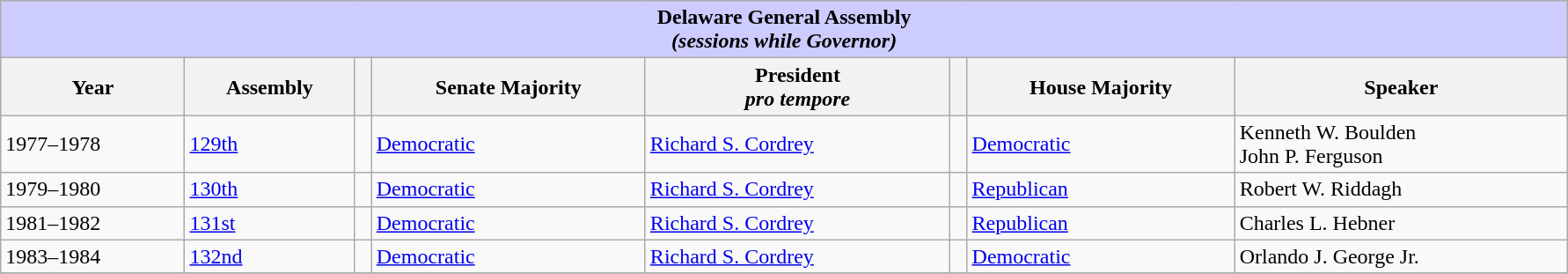<table class=wikitable style="width: 94%" style="text-align: center;" align="center">
<tr bgcolor=#cccccc>
<th colspan=12 style="background: #ccccff;">Delaware General Assembly <br>  <em>(sessions while Governor)</em></th>
</tr>
<tr>
<th><strong>Year</strong></th>
<th><strong>Assembly</strong></th>
<th></th>
<th><strong>Senate Majority</strong></th>
<th><strong>President<br><em>pro tempore<strong><em></th>
<th></th>
<th></strong>House Majority<strong></th>
<th></strong>Speaker<strong></th>
</tr>
<tr>
<td>1977–1978</td>
<td><a href='#'>129th</a></td>
<td></td>
<td><a href='#'>Democratic</a></td>
<td><a href='#'>Richard S. Cordrey</a></td>
<td></td>
<td><a href='#'>Democratic</a></td>
<td>Kenneth W. Boulden<br>John P. Ferguson</td>
</tr>
<tr>
<td>1979–1980</td>
<td><a href='#'>130th</a></td>
<td></td>
<td><a href='#'>Democratic</a></td>
<td><a href='#'>Richard S. Cordrey</a></td>
<td></td>
<td><a href='#'>Republican</a></td>
<td>Robert W. Riddagh</td>
</tr>
<tr>
<td>1981–1982</td>
<td><a href='#'>131st</a></td>
<td></td>
<td><a href='#'>Democratic</a></td>
<td><a href='#'>Richard S. Cordrey</a></td>
<td></td>
<td><a href='#'>Republican</a></td>
<td>Charles L. Hebner</td>
</tr>
<tr>
<td>1983–1984</td>
<td><a href='#'>132nd</a></td>
<td></td>
<td><a href='#'>Democratic</a></td>
<td><a href='#'>Richard S. Cordrey</a></td>
<td></td>
<td><a href='#'>Democratic</a></td>
<td>Orlando J. George Jr.</td>
</tr>
<tr>
</tr>
</table>
